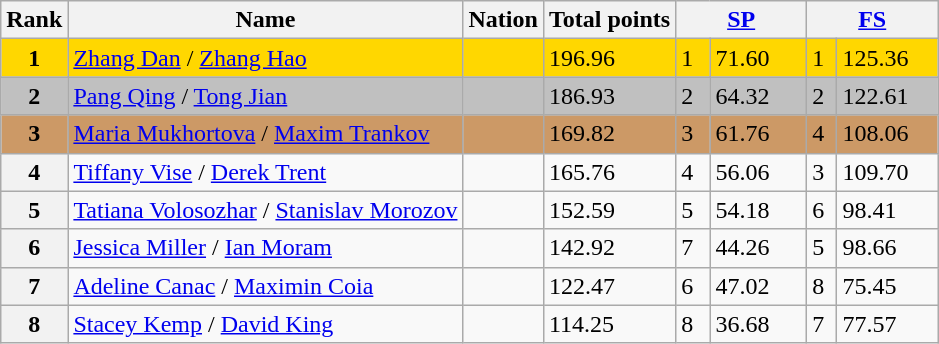<table class="wikitable">
<tr>
<th>Rank</th>
<th>Name</th>
<th>Nation</th>
<th>Total points</th>
<th colspan="2" width="80px"><a href='#'>SP</a></th>
<th colspan="2" width="80px"><a href='#'>FS</a></th>
</tr>
<tr bgcolor="gold">
<td align="center"><strong>1</strong></td>
<td><a href='#'>Zhang Dan</a> / <a href='#'>Zhang Hao</a></td>
<td></td>
<td>196.96</td>
<td>1</td>
<td>71.60</td>
<td>1</td>
<td>125.36</td>
</tr>
<tr bgcolor="silver">
<td align="center"><strong>2</strong></td>
<td><a href='#'>Pang Qing</a> / <a href='#'>Tong Jian</a></td>
<td></td>
<td>186.93</td>
<td>2</td>
<td>64.32</td>
<td>2</td>
<td>122.61</td>
</tr>
<tr bgcolor="cc9966">
<td align="center"><strong>3</strong></td>
<td><a href='#'>Maria Mukhortova</a> / <a href='#'>Maxim Trankov</a></td>
<td></td>
<td>169.82</td>
<td>3</td>
<td>61.76</td>
<td>4</td>
<td>108.06</td>
</tr>
<tr>
<th>4</th>
<td><a href='#'>Tiffany Vise</a> / <a href='#'>Derek Trent</a></td>
<td></td>
<td>165.76</td>
<td>4</td>
<td>56.06</td>
<td>3</td>
<td>109.70</td>
</tr>
<tr>
<th>5</th>
<td><a href='#'>Tatiana Volosozhar</a> / <a href='#'>Stanislav Morozov</a></td>
<td></td>
<td>152.59</td>
<td>5</td>
<td>54.18</td>
<td>6</td>
<td>98.41</td>
</tr>
<tr>
<th>6</th>
<td><a href='#'>Jessica Miller</a> / <a href='#'>Ian Moram</a></td>
<td></td>
<td>142.92</td>
<td>7</td>
<td>44.26</td>
<td>5</td>
<td>98.66</td>
</tr>
<tr>
<th>7</th>
<td><a href='#'>Adeline Canac</a> / <a href='#'>Maximin Coia</a></td>
<td></td>
<td>122.47</td>
<td>6</td>
<td>47.02</td>
<td>8</td>
<td>75.45</td>
</tr>
<tr>
<th>8</th>
<td><a href='#'>Stacey Kemp</a> / <a href='#'>David King</a></td>
<td></td>
<td>114.25</td>
<td>8</td>
<td>36.68</td>
<td>7</td>
<td>77.57</td>
</tr>
</table>
